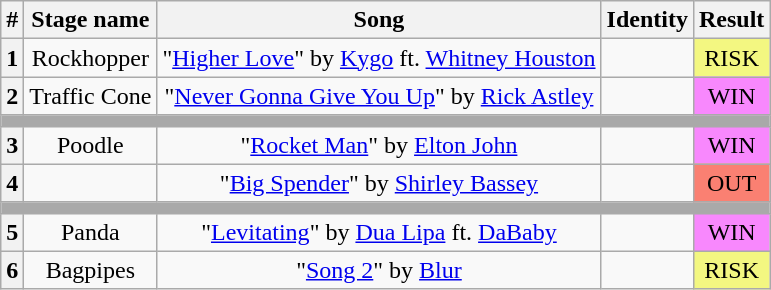<table class="wikitable plainrowheaders" style="text-align: center;">
<tr>
<th>#</th>
<th>Stage name</th>
<th>Song</th>
<th>Identity</th>
<th>Result</th>
</tr>
<tr>
<th>1</th>
<td>Rockhopper</td>
<td>"<a href='#'>Higher Love</a>" by <a href='#'>Kygo</a> ft. <a href='#'>Whitney Houston</a></td>
<td></td>
<td bgcolor="#F3F781">RISK</td>
</tr>
<tr>
<th>2</th>
<td>Traffic Cone</td>
<td>"<a href='#'>Never Gonna Give You Up</a>" by <a href='#'>Rick Astley</a></td>
<td></td>
<td bgcolor="#F888FD">WIN</td>
</tr>
<tr>
<td colspan="5" style="background:darkgray"></td>
</tr>
<tr>
<th>3</th>
<td>Poodle</td>
<td>"<a href='#'>Rocket Man</a>" by <a href='#'>Elton John</a></td>
<td></td>
<td bgcolor="#F888FD">WIN</td>
</tr>
<tr>
<th>4</th>
<td></td>
<td>"<a href='#'>Big Spender</a>" by <a href='#'>Shirley Bassey</a></td>
<td></td>
<td bgcolor=salmon>OUT</td>
</tr>
<tr>
<td colspan="5" style="background:darkgray"></td>
</tr>
<tr>
<th>5</th>
<td>Panda</td>
<td>"<a href='#'>Levitating</a>" by <a href='#'>Dua Lipa</a> ft. <a href='#'>DaBaby</a></td>
<td></td>
<td bgcolor="#F888FD">WIN</td>
</tr>
<tr>
<th>6</th>
<td>Bagpipes</td>
<td>"<a href='#'>Song 2</a>" by <a href='#'>Blur</a></td>
<td></td>
<td bgcolor="#F3F781">RISK</td>
</tr>
</table>
